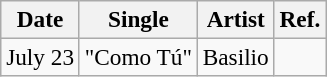<table class="wikitable" style="font-size:97%; text-align:center;">
<tr>
<th>Date</th>
<th>Single</th>
<th>Artist</th>
<th>Ref.</th>
</tr>
<tr>
<td>July 23</td>
<td>"Como Tú"</td>
<td>Basilio</td>
<td></td>
</tr>
</table>
